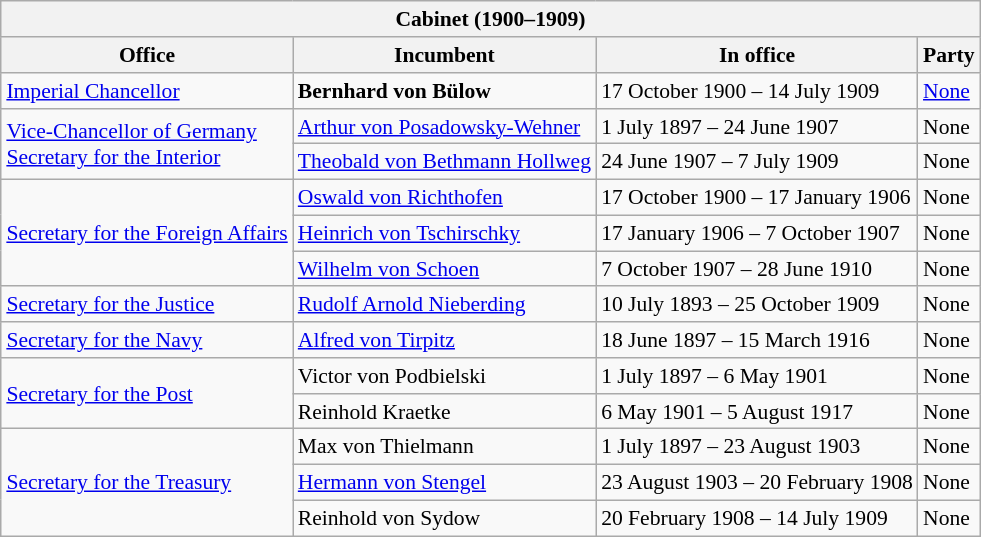<table class="wikitable" style="font-size: 90%;" align=right>
<tr>
<th colspan=4>Cabinet (1900–1909) </th>
</tr>
<tr>
<th colspan=1>Office</th>
<th colspan=1>Incumbent</th>
<th colspan=1>In office</th>
<th colspan=1>Party</th>
</tr>
<tr>
<td><a href='#'>Imperial Chancellor</a></td>
<td><strong>Bernhard von Bülow</strong></td>
<td>17 October 1900 – 14 July 1909</td>
<td><a href='#'>None</a></td>
</tr>
<tr>
<td rowspan=2><a href='#'>Vice-Chancellor of Germany</a><br><a href='#'>Secretary for the Interior</a></td>
<td><a href='#'>Arthur von Posadowsky-Wehner</a></td>
<td>1 July 1897 – 24 June 1907</td>
<td>None</td>
</tr>
<tr>
<td><a href='#'>Theobald von Bethmann Hollweg</a></td>
<td>24 June 1907 – 7 July 1909</td>
<td>None</td>
</tr>
<tr>
<td rowspan=3><a href='#'>Secretary for the Foreign Affairs</a></td>
<td><a href='#'>Oswald von Richthofen</a></td>
<td>17 October 1900 – 17 January 1906</td>
<td>None</td>
</tr>
<tr>
<td><a href='#'>Heinrich von Tschirschky</a></td>
<td>17 January 1906 – 7 October 1907</td>
<td>None</td>
</tr>
<tr>
<td><a href='#'>Wilhelm von Schoen</a></td>
<td>7 October 1907 – 28 June 1910</td>
<td>None</td>
</tr>
<tr>
<td><a href='#'>Secretary for the Justice</a></td>
<td><a href='#'>Rudolf Arnold Nieberding</a></td>
<td>10 July 1893 – 25 October 1909</td>
<td>None</td>
</tr>
<tr>
<td><a href='#'>Secretary for the Navy</a></td>
<td><a href='#'>Alfred von Tirpitz</a></td>
<td>18 June 1897 – 15 March 1916</td>
<td>None</td>
</tr>
<tr>
<td rowspan=2><a href='#'>Secretary for the Post</a></td>
<td>Victor von Podbielski</td>
<td>1 July 1897 – 6 May 1901</td>
<td>None</td>
</tr>
<tr>
<td>Reinhold Kraetke</td>
<td>6 May 1901 – 5 August 1917</td>
<td>None</td>
</tr>
<tr>
<td rowspan=3><a href='#'>Secretary for the Treasury</a></td>
<td>Max von Thielmann</td>
<td>1 July 1897 – 23 August 1903</td>
<td>None</td>
</tr>
<tr>
<td><a href='#'>Hermann von Stengel</a></td>
<td>23 August 1903 – 20 February 1908</td>
<td>None</td>
</tr>
<tr>
<td>Reinhold von Sydow</td>
<td>20 February 1908 – 14 July 1909</td>
<td>None</td>
</tr>
</table>
